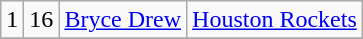<table class="wikitable">
<tr align="center" bgcolor="">
<td>1</td>
<td>16</td>
<td><a href='#'>Bryce Drew</a></td>
<td><a href='#'>Houston Rockets</a></td>
</tr>
<tr align="center" bgcolor="">
</tr>
</table>
